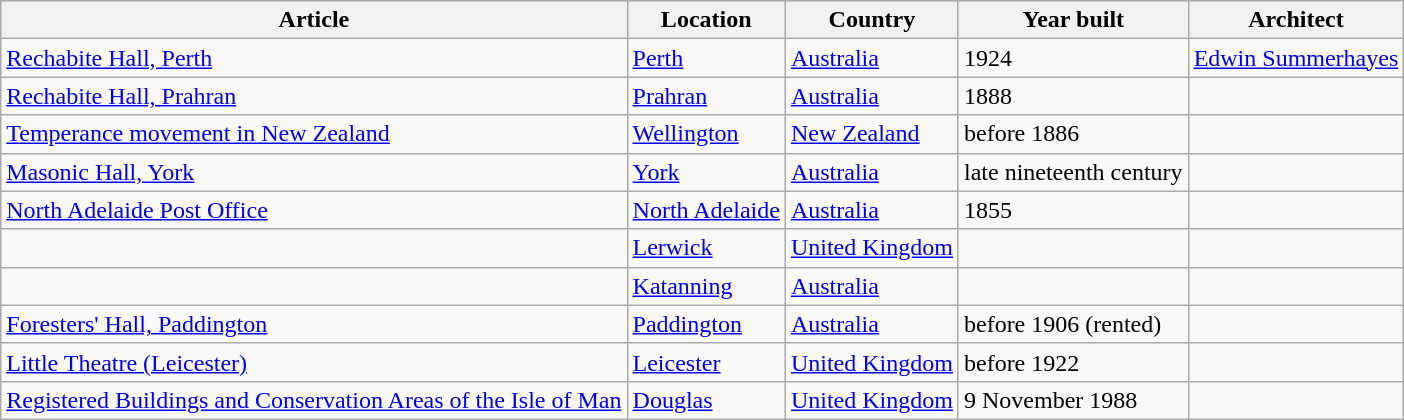<table class="wikitable sortable">
<tr>
<th>Article</th>
<th>Location</th>
<th>Country</th>
<th ! data-sort-type="isoDate">Year built</th>
<th>Architect</th>
</tr>
<tr>
<td><a href='#'>Rechabite Hall, Perth</a></td>
<td><a href='#'>Perth</a></td>
<td><a href='#'>Australia</a></td>
<td>1924</td>
<td><a href='#'>Edwin Summerhayes</a></td>
</tr>
<tr>
<td><a href='#'>Rechabite Hall, Prahran</a></td>
<td><a href='#'>Prahran</a></td>
<td><a href='#'>Australia</a></td>
<td>1888</td>
<td></td>
</tr>
<tr>
<td><a href='#'>Temperance movement in New Zealand</a></td>
<td><a href='#'>Wellington</a></td>
<td><a href='#'>New Zealand</a></td>
<td data-sort-value="1880">before 1886</td>
<td></td>
</tr>
<tr>
<td><a href='#'>Masonic Hall, York</a></td>
<td><a href='#'>York</a></td>
<td><a href='#'>Australia</a></td>
<td data-sort-value="1890">late nineteenth century</td>
<td></td>
</tr>
<tr>
<td><a href='#'>North Adelaide Post Office</a></td>
<td><a href='#'>North Adelaide</a></td>
<td><a href='#'>Australia</a></td>
<td>1855</td>
<td></td>
</tr>
<tr>
<td></td>
<td><a href='#'>Lerwick</a></td>
<td><a href='#'>United Kingdom</a></td>
<td></td>
<td></td>
</tr>
<tr>
<td></td>
<td><a href='#'>Katanning</a></td>
<td><a href='#'>Australia</a></td>
<td></td>
<td></td>
</tr>
<tr>
<td><a href='#'>Foresters' Hall, Paddington</a></td>
<td><a href='#'>Paddington</a></td>
<td><a href='#'>Australia</a></td>
<td data-sort-value="1900">before 1906 (rented)</td>
<td></td>
</tr>
<tr>
<td><a href='#'>Little Theatre (Leicester)</a></td>
<td><a href='#'>Leicester</a></td>
<td><a href='#'>United Kingdom</a></td>
<td data-sort-value="1910">before 1922</td>
<td></td>
</tr>
<tr>
<td><a href='#'>Registered Buildings and Conservation Areas of the Isle of Man</a></td>
<td><a href='#'>Douglas</a></td>
<td><a href='#'>United Kingdom</a></td>
<td data-sort-value="1988-11-09">9 November 1988</td>
<td></td>
</tr>
</table>
